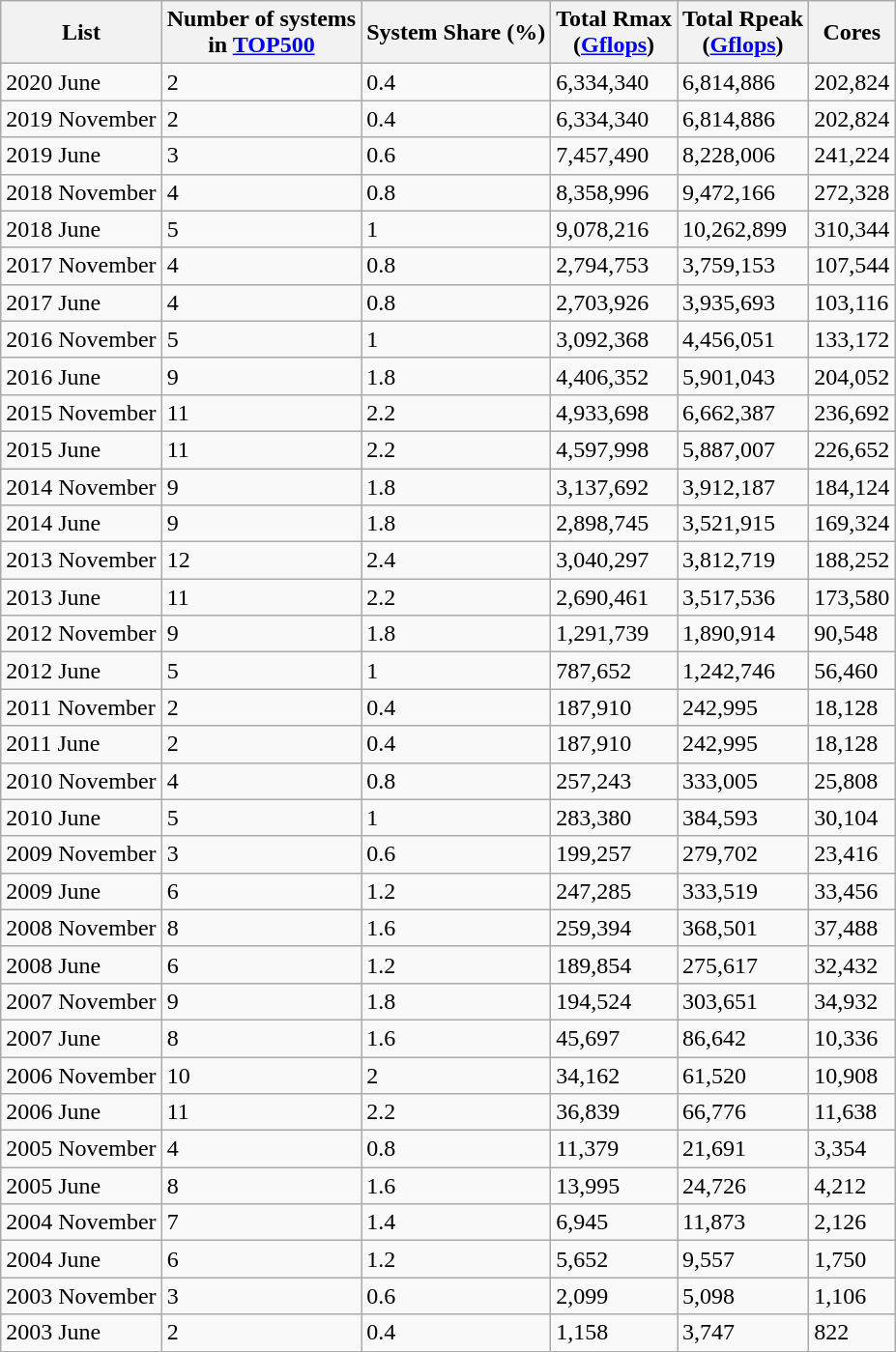<table class="wikitable sortable mw-collapsible mw-collapsed">
<tr>
<th>List</th>
<th>Number of systems<br>in <a href='#'>TOP500</a></th>
<th>System Share (%)</th>
<th>Total Rmax<br>(<a href='#'>Gflops</a>)</th>
<th>Total Rpeak<br>(<a href='#'>Gflops</a>)</th>
<th>Cores</th>
</tr>
<tr>
<td>2020 June</td>
<td>2</td>
<td>0.4</td>
<td>6,334,340</td>
<td>6,814,886</td>
<td>202,824</td>
</tr>
<tr>
<td>2019 November</td>
<td>2</td>
<td>0.4</td>
<td>6,334,340</td>
<td>6,814,886</td>
<td>202,824</td>
</tr>
<tr>
<td>2019 June</td>
<td>3</td>
<td>0.6</td>
<td>7,457,490</td>
<td>8,228,006</td>
<td>241,224</td>
</tr>
<tr>
<td>2018 November</td>
<td>4</td>
<td>0.8</td>
<td>8,358,996</td>
<td>9,472,166</td>
<td>272,328</td>
</tr>
<tr>
<td>2018 June</td>
<td>5</td>
<td>1</td>
<td>9,078,216</td>
<td>10,262,899</td>
<td>310,344</td>
</tr>
<tr>
<td>2017 November</td>
<td>4</td>
<td>0.8</td>
<td>2,794,753</td>
<td>3,759,153</td>
<td>107,544</td>
</tr>
<tr>
<td>2017 June</td>
<td>4</td>
<td>0.8</td>
<td>2,703,926</td>
<td>3,935,693</td>
<td>103,116</td>
</tr>
<tr>
<td>2016 November</td>
<td>5</td>
<td>1</td>
<td>3,092,368</td>
<td>4,456,051</td>
<td>133,172</td>
</tr>
<tr>
<td>2016 June</td>
<td>9</td>
<td>1.8</td>
<td>4,406,352</td>
<td>5,901,043</td>
<td>204,052</td>
</tr>
<tr>
<td>2015 November</td>
<td>11</td>
<td>2.2</td>
<td>4,933,698</td>
<td>6,662,387</td>
<td>236,692</td>
</tr>
<tr>
<td>2015 June</td>
<td>11</td>
<td>2.2</td>
<td>4,597,998</td>
<td>5,887,007</td>
<td>226,652</td>
</tr>
<tr>
<td>2014 November</td>
<td>9</td>
<td>1.8</td>
<td>3,137,692</td>
<td>3,912,187</td>
<td>184,124</td>
</tr>
<tr>
<td>2014 June</td>
<td>9</td>
<td>1.8</td>
<td>2,898,745</td>
<td>3,521,915</td>
<td>169,324</td>
</tr>
<tr>
<td>2013 November</td>
<td>12</td>
<td>2.4</td>
<td>3,040,297</td>
<td>3,812,719</td>
<td>188,252</td>
</tr>
<tr>
<td>2013 June</td>
<td>11</td>
<td>2.2</td>
<td>2,690,461</td>
<td>3,517,536</td>
<td>173,580</td>
</tr>
<tr>
<td>2012 November</td>
<td>9</td>
<td>1.8</td>
<td>1,291,739</td>
<td>1,890,914</td>
<td>90,548</td>
</tr>
<tr>
<td>2012 June</td>
<td>5</td>
<td>1</td>
<td>787,652</td>
<td>1,242,746</td>
<td>56,460</td>
</tr>
<tr>
<td>2011 November</td>
<td>2</td>
<td>0.4</td>
<td>187,910</td>
<td>242,995</td>
<td>18,128</td>
</tr>
<tr>
<td>2011 June</td>
<td>2</td>
<td>0.4</td>
<td>187,910</td>
<td>242,995</td>
<td>18,128</td>
</tr>
<tr>
<td>2010 November</td>
<td>4</td>
<td>0.8</td>
<td>257,243</td>
<td>333,005</td>
<td>25,808</td>
</tr>
<tr>
<td>2010 June</td>
<td>5</td>
<td>1</td>
<td>283,380</td>
<td>384,593</td>
<td>30,104</td>
</tr>
<tr>
<td>2009 November</td>
<td>3</td>
<td>0.6</td>
<td>199,257</td>
<td>279,702</td>
<td>23,416</td>
</tr>
<tr>
<td>2009 June</td>
<td>6</td>
<td>1.2</td>
<td>247,285</td>
<td>333,519</td>
<td>33,456</td>
</tr>
<tr>
<td>2008 November</td>
<td>8</td>
<td>1.6</td>
<td>259,394</td>
<td>368,501</td>
<td>37,488</td>
</tr>
<tr>
<td>2008 June</td>
<td>6</td>
<td>1.2</td>
<td>189,854</td>
<td>275,617</td>
<td>32,432</td>
</tr>
<tr>
<td>2007 November</td>
<td>9</td>
<td>1.8</td>
<td>194,524</td>
<td>303,651</td>
<td>34,932</td>
</tr>
<tr>
<td>2007 June</td>
<td>8</td>
<td>1.6</td>
<td>45,697</td>
<td>86,642</td>
<td>10,336</td>
</tr>
<tr>
<td>2006 November</td>
<td>10</td>
<td>2</td>
<td>34,162</td>
<td>61,520</td>
<td>10,908</td>
</tr>
<tr>
<td>2006 June</td>
<td>11</td>
<td>2.2</td>
<td>36,839</td>
<td>66,776</td>
<td>11,638</td>
</tr>
<tr>
<td>2005 November</td>
<td>4</td>
<td>0.8</td>
<td>11,379</td>
<td>21,691</td>
<td>3,354</td>
</tr>
<tr>
<td>2005 June</td>
<td>8</td>
<td>1.6</td>
<td>13,995</td>
<td>24,726</td>
<td>4,212</td>
</tr>
<tr>
<td>2004 November</td>
<td>7</td>
<td>1.4</td>
<td>6,945</td>
<td>11,873</td>
<td>2,126</td>
</tr>
<tr>
<td>2004 June</td>
<td>6</td>
<td>1.2</td>
<td>5,652</td>
<td>9,557</td>
<td>1,750</td>
</tr>
<tr>
<td>2003 November</td>
<td>3</td>
<td>0.6</td>
<td>2,099</td>
<td>5,098</td>
<td>1,106</td>
</tr>
<tr>
<td>2003 June</td>
<td>2</td>
<td>0.4</td>
<td>1,158</td>
<td>3,747</td>
<td>822</td>
</tr>
</table>
